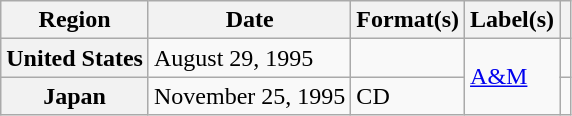<table class="wikitable plainrowheaders">
<tr>
<th scope="col">Region</th>
<th scope="col">Date</th>
<th scope="col">Format(s)</th>
<th scope="col">Label(s)</th>
<th scope="col"></th>
</tr>
<tr>
<th scope="row">United States</th>
<td>August 29, 1995</td>
<td></td>
<td rowspan="2"><a href='#'>A&M</a></td>
<td></td>
</tr>
<tr>
<th scope="row">Japan</th>
<td>November 25, 1995</td>
<td>CD</td>
<td></td>
</tr>
</table>
